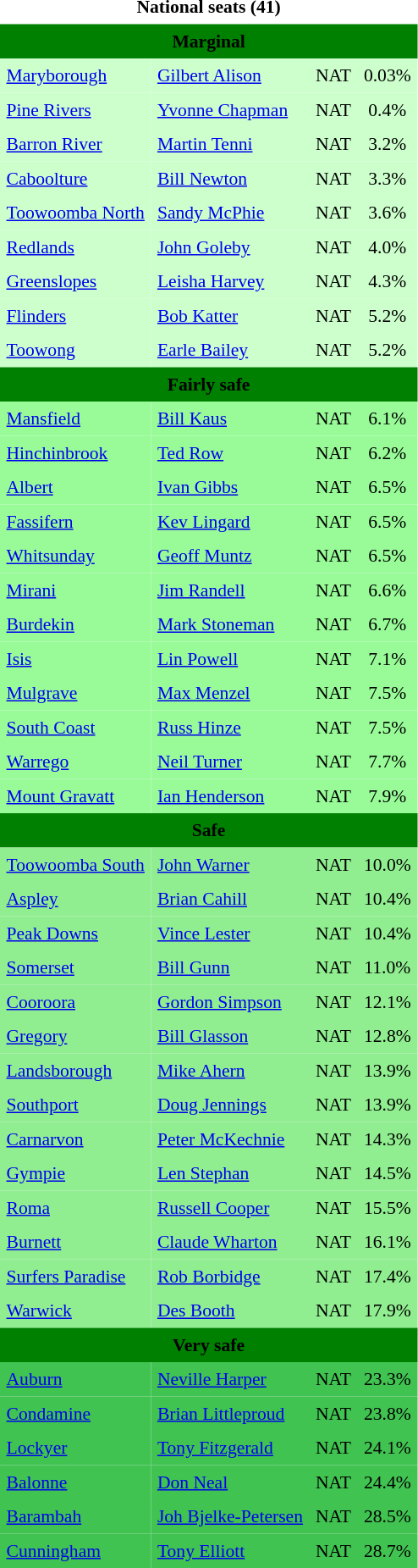<table class="toccolours" cellpadding="5" cellspacing="0" style="float:left; margin-right:.5em; margin-top:.4em; font-size:90%;">
<tr>
<td COLSPAN=4 align="center"><strong>National seats (41)</strong></td>
</tr>
<tr>
<td COLSPAN=4 align="center" bgcolor="Green"><span><strong>Marginal</strong></span></td>
</tr>
<tr>
<td align="left" bgcolor="CCFFCC"><a href='#'>Maryborough</a></td>
<td align="left" bgcolor="CCFFCC"><a href='#'>Gilbert Alison</a></td>
<td align="left" bgcolor="CCFFCC">NAT</td>
<td align="center" bgcolor="CCFFCC">0.03%</td>
</tr>
<tr>
<td align="left" bgcolor="CCFFCC"><a href='#'>Pine Rivers</a></td>
<td align="left" bgcolor="CCFFCC"><a href='#'>Yvonne Chapman</a></td>
<td align="left" bgcolor="CCFFCC">NAT</td>
<td align="center" bgcolor="CCFFCC">0.4%</td>
</tr>
<tr>
<td align="left" bgcolor="CCFFCC"><a href='#'>Barron River</a></td>
<td align="left" bgcolor="CCFFCC"><a href='#'>Martin Tenni</a></td>
<td align="left" bgcolor="CCFFCC">NAT</td>
<td align="center" bgcolor="CCFFCC">3.2%</td>
</tr>
<tr>
<td align="left" bgcolor="CCFFCC"><a href='#'>Caboolture</a></td>
<td align="left" bgcolor="CCFFCC"><a href='#'>Bill Newton</a></td>
<td align="left" bgcolor="CCFFCC">NAT</td>
<td align="center" bgcolor="CCFFCC">3.3%</td>
</tr>
<tr>
<td align="left" bgcolor="CCFFCC"><a href='#'>Toowoomba North</a></td>
<td align="left" bgcolor="CCFFCC"><a href='#'>Sandy McPhie</a></td>
<td align="left" bgcolor="CCFFCC">NAT</td>
<td align="center" bgcolor="CCFFCC">3.6%</td>
</tr>
<tr>
<td align="left" bgcolor="CCFFCC"><a href='#'>Redlands</a></td>
<td align="left" bgcolor="CCFFCC"><a href='#'>John Goleby</a></td>
<td align="left" bgcolor="CCFFCC">NAT</td>
<td align="center" bgcolor="CCFFCC">4.0%</td>
</tr>
<tr>
<td align="left" bgcolor="CCFFCC"><a href='#'>Greenslopes</a></td>
<td align="left" bgcolor="CCFFCC"><a href='#'>Leisha Harvey</a></td>
<td align="left" bgcolor="CCFFCC">NAT</td>
<td align="center" bgcolor="CCFFCC">4.3%</td>
</tr>
<tr>
<td align="left" bgcolor="CCFFCC"><a href='#'>Flinders</a></td>
<td align="left" bgcolor="CCFFCC"><a href='#'>Bob Katter</a></td>
<td align="left" bgcolor="CCFFCC">NAT</td>
<td align="center" bgcolor="CCFFCC">5.2%</td>
</tr>
<tr>
<td align="left" bgcolor="CCFFCC"><a href='#'>Toowong</a></td>
<td align="left" bgcolor="CCFFCC"><a href='#'>Earle Bailey</a></td>
<td align="left" bgcolor="CCFFCC">NAT</td>
<td align="center" bgcolor="CCFFCC">5.2%</td>
</tr>
<tr>
<td COLSPAN=4 align="center" bgcolor="green"><span><strong>Fairly safe</strong></span></td>
</tr>
<tr>
<td align="left" bgcolor="98FB98"><a href='#'>Mansfield</a></td>
<td align="left" bgcolor="98FB98"><a href='#'>Bill Kaus</a></td>
<td align="left" bgcolor="98FB98">NAT</td>
<td align="center" bgcolor="98FB98">6.1%</td>
</tr>
<tr>
<td align="left" bgcolor="98FB98"><a href='#'>Hinchinbrook</a></td>
<td align="left" bgcolor="98FB98"><a href='#'>Ted Row</a></td>
<td align="left" bgcolor="98FB98">NAT</td>
<td align="center" bgcolor="98FB98">6.2%</td>
</tr>
<tr>
<td align="left" bgcolor="98FB98"><a href='#'>Albert</a></td>
<td align="left" bgcolor="98FB98"><a href='#'>Ivan Gibbs</a></td>
<td align="left" bgcolor="98FB98">NAT</td>
<td align="center" bgcolor="98FB98">6.5%</td>
</tr>
<tr>
<td align="left" bgcolor="98FB98"><a href='#'>Fassifern</a></td>
<td align="left" bgcolor="98FB98"><a href='#'>Kev Lingard</a></td>
<td align="left" bgcolor="98FB98">NAT</td>
<td align="center" bgcolor="98FB98">6.5%</td>
</tr>
<tr>
<td align="left" bgcolor="98FB98"><a href='#'>Whitsunday</a></td>
<td align="left" bgcolor="98FB98"><a href='#'>Geoff Muntz</a></td>
<td align="left" bgcolor="98FB98">NAT</td>
<td align="center" bgcolor="98FB98">6.5%</td>
</tr>
<tr>
<td align="left" bgcolor="98FB98"><a href='#'>Mirani</a></td>
<td align="left" bgcolor="98FB98"><a href='#'>Jim Randell</a></td>
<td align="left" bgcolor="98FB98">NAT</td>
<td align="center" bgcolor="98FB98">6.6%</td>
</tr>
<tr>
<td align="left" bgcolor="98FB98"><a href='#'>Burdekin</a></td>
<td align="left" bgcolor="98FB98"><a href='#'>Mark Stoneman</a></td>
<td align="left" bgcolor="98FB98">NAT</td>
<td align="center" bgcolor="98FB98">6.7%</td>
</tr>
<tr>
<td align="left" bgcolor="98FB98"><a href='#'>Isis</a></td>
<td align="left" bgcolor="98FB98"><a href='#'>Lin Powell</a></td>
<td align="left" bgcolor="98FB98">NAT</td>
<td align="center" bgcolor="98FB98">7.1%</td>
</tr>
<tr>
<td align="left" bgcolor="98FB98"><a href='#'>Mulgrave</a></td>
<td align="left" bgcolor="98FB98"><a href='#'>Max Menzel</a></td>
<td align="left" bgcolor="98FB98">NAT</td>
<td align="center" bgcolor="98FB98">7.5%</td>
</tr>
<tr>
<td align="left" bgcolor="98FB98"><a href='#'>South Coast</a></td>
<td align="left" bgcolor="98FB98"><a href='#'>Russ Hinze</a></td>
<td align="left" bgcolor="98FB98">NAT</td>
<td align="center" bgcolor="98FB98">7.5%</td>
</tr>
<tr>
<td align="left" bgcolor="98FB98"><a href='#'>Warrego</a></td>
<td align="left" bgcolor="98FB98"><a href='#'>Neil Turner</a></td>
<td align="left" bgcolor="98FB98">NAT</td>
<td align="center" bgcolor="98FB98">7.7%</td>
</tr>
<tr>
<td align="left" bgcolor="98FB98"><a href='#'>Mount Gravatt</a></td>
<td align="left" bgcolor="98FB98"><a href='#'>Ian Henderson</a></td>
<td align="left" bgcolor="98FB98">NAT</td>
<td align="center" bgcolor="98FB98">7.9%</td>
</tr>
<tr>
<td COLSPAN=4 align="center" bgcolor="green"><span><strong>Safe</strong></span></td>
</tr>
<tr>
<td align="left" bgcolor="90EE90"><a href='#'>Toowoomba South</a></td>
<td align="left" bgcolor="90EE90"><a href='#'>John Warner</a></td>
<td align="left" bgcolor="90EE90">NAT</td>
<td align="center" bgcolor="90EE90">10.0%</td>
</tr>
<tr>
<td align="left" bgcolor="90EE90"><a href='#'>Aspley</a></td>
<td align="left" bgcolor="90EE90"><a href='#'>Brian Cahill</a></td>
<td align="left" bgcolor="90EE90">NAT</td>
<td align="center" bgcolor="90EE90">10.4%</td>
</tr>
<tr>
<td align="left" bgcolor="90EE90"><a href='#'>Peak Downs</a></td>
<td align="left" bgcolor="90EE90"><a href='#'>Vince Lester</a></td>
<td align="left" bgcolor="90EE90">NAT</td>
<td align="center" bgcolor="90EE90">10.4%</td>
</tr>
<tr>
<td align="left" bgcolor="90EE90"><a href='#'>Somerset</a></td>
<td align="left" bgcolor="90EE90"><a href='#'>Bill Gunn</a></td>
<td align="left" bgcolor="90EE90">NAT</td>
<td align="center" bgcolor="90EE90">11.0%</td>
</tr>
<tr>
<td align="left" bgcolor="90EE90"><a href='#'>Cooroora</a></td>
<td align="left" bgcolor="90EE90"><a href='#'>Gordon Simpson</a></td>
<td align="left" bgcolor="90EE90">NAT</td>
<td align="center" bgcolor="90EE90">12.1%</td>
</tr>
<tr>
<td align="left" bgcolor="90EE90"><a href='#'>Gregory</a></td>
<td align="left" bgcolor="90EE90"><a href='#'>Bill Glasson</a></td>
<td align="left" bgcolor="90EE90">NAT</td>
<td align="center" bgcolor="90EE90">12.8%</td>
</tr>
<tr>
<td align="left" bgcolor="90EE90"><a href='#'>Landsborough</a></td>
<td align="left" bgcolor="90EE90"><a href='#'>Mike Ahern</a></td>
<td align="left" bgcolor="90EE90">NAT</td>
<td align="center" bgcolor="90EE90">13.9%</td>
</tr>
<tr>
<td align="left" bgcolor="90EE90"><a href='#'>Southport</a></td>
<td align="left" bgcolor="90EE90"><a href='#'>Doug Jennings</a></td>
<td align="left" bgcolor="90EE90">NAT</td>
<td align="center" bgcolor="90EE90">13.9%</td>
</tr>
<tr>
<td align="left" bgcolor="90EE90"><a href='#'>Carnarvon</a></td>
<td align="left" bgcolor="90EE90"><a href='#'>Peter McKechnie</a></td>
<td align="left" bgcolor="90EE90">NAT</td>
<td align="center" bgcolor="90EE90">14.3%</td>
</tr>
<tr>
<td align="left" bgcolor="90EE90"><a href='#'>Gympie</a></td>
<td align="left" bgcolor="90EE90"><a href='#'>Len Stephan</a></td>
<td align="left" bgcolor="90EE90">NAT</td>
<td align="center" bgcolor="90EE90">14.5%</td>
</tr>
<tr>
<td align="left" bgcolor="90EE90"><a href='#'>Roma</a></td>
<td align="left" bgcolor="90EE90"><a href='#'>Russell Cooper</a></td>
<td align="left" bgcolor="90EE90">NAT</td>
<td align="center" bgcolor="90EE90">15.5%</td>
</tr>
<tr>
<td align="left" bgcolor="90EE90"><a href='#'>Burnett</a></td>
<td align="left" bgcolor="90EE90"><a href='#'>Claude Wharton</a></td>
<td align="left" bgcolor="90EE90">NAT</td>
<td align="center" bgcolor="90EE90">16.1%</td>
</tr>
<tr>
<td align="left" bgcolor="90EE90"><a href='#'>Surfers Paradise</a></td>
<td align="left" bgcolor="90EE90"><a href='#'>Rob Borbidge</a></td>
<td align="left" bgcolor="90EE90">NAT</td>
<td align="center" bgcolor="90EE90">17.4%</td>
</tr>
<tr>
<td align="left" bgcolor="90EE90"><a href='#'>Warwick</a></td>
<td align="left" bgcolor="90EE90"><a href='#'>Des Booth</a></td>
<td align="left" bgcolor="90EE90">NAT</td>
<td align="center" bgcolor="90EE90">17.9%</td>
</tr>
<tr>
<td COLSPAN=4 align="center" bgcolor="green"><span><strong>Very safe</strong></span></td>
</tr>
<tr>
<td align="left" bgcolor="40C351"><a href='#'>Auburn</a></td>
<td align="left" bgcolor="40C351"><a href='#'>Neville Harper</a></td>
<td align="left" bgcolor="40C351">NAT</td>
<td align="center" bgcolor="40C351">23.3%</td>
</tr>
<tr>
<td align="left" bgcolor="40C351"><a href='#'>Condamine</a></td>
<td align="left" bgcolor="40C351"><a href='#'>Brian Littleproud</a></td>
<td align="left" bgcolor="40C351">NAT</td>
<td align="center" bgcolor="40C351">23.8%</td>
</tr>
<tr>
<td align="left" bgcolor="40C351"><a href='#'>Lockyer</a></td>
<td align="left" bgcolor="40C351"><a href='#'>Tony Fitzgerald</a></td>
<td align="left" bgcolor="40C351">NAT</td>
<td align="center" bgcolor="40C351">24.1%</td>
</tr>
<tr>
<td align="left" bgcolor="40C351"><a href='#'>Balonne</a></td>
<td align="left" bgcolor="40C351"><a href='#'>Don Neal</a></td>
<td align="left" bgcolor="40C351">NAT</td>
<td align="center" bgcolor="40C351">24.4%</td>
</tr>
<tr>
<td align="left" bgcolor="40C351"><a href='#'>Barambah</a></td>
<td align="left" bgcolor="40C351"><a href='#'>Joh Bjelke-Petersen</a></td>
<td align="left" bgcolor="40C351">NAT</td>
<td align="center" bgcolor="40C351">28.5%</td>
</tr>
<tr>
<td align="left" bgcolor="40C351"><a href='#'>Cunningham</a></td>
<td align="left" bgcolor="40C351"><a href='#'>Tony Elliott</a></td>
<td align="left" bgcolor="40C351">NAT</td>
<td align="center" bgcolor="40C351">28.7%</td>
</tr>
<tr>
</tr>
</table>
